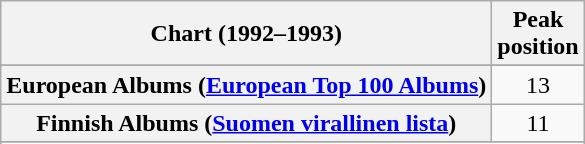<table class="wikitable sortable plainrowheaders" style="text-align:center">
<tr>
<th scope="col">Chart (1992–1993)</th>
<th scope="col">Peak<br>position</th>
</tr>
<tr>
</tr>
<tr>
</tr>
<tr>
</tr>
<tr>
</tr>
<tr>
<th scope="row">European Albums (<a href='#'>European Top 100 Albums</a>)</th>
<td>13</td>
</tr>
<tr>
<th scope="row">Finnish Albums (<a href='#'>Suomen virallinen lista</a>)</th>
<td>11</td>
</tr>
<tr>
</tr>
<tr>
</tr>
<tr>
</tr>
<tr>
</tr>
<tr>
</tr>
<tr>
</tr>
</table>
